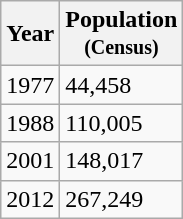<table class="wikitable">
<tr>
<th>Year</th>
<th>Population<br><small>(Census)</small></th>
</tr>
<tr>
<td>1977</td>
<td>44,458</td>
</tr>
<tr>
<td>1988</td>
<td>110,005</td>
</tr>
<tr>
<td>2001</td>
<td>148,017</td>
</tr>
<tr>
<td>2012</td>
<td>267,249</td>
</tr>
</table>
